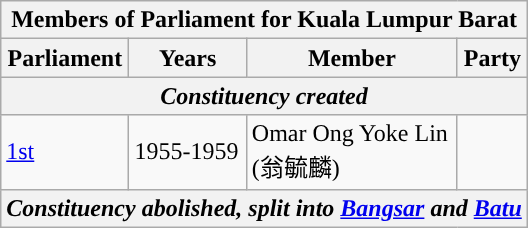<table class="wikitable">
<tr>
<th colspan="4">Members of Parliament for Kuala Lumpur Barat</th>
</tr>
<tr>
<th>Parliament</th>
<th>Years</th>
<th>Member</th>
<th>Party</th>
</tr>
<tr>
<th colspan="4"><em>Constituency created</em></th>
</tr>
<tr>
<td><a href='#'>1st</a></td>
<td>1955-1959</td>
<td>Omar Ong Yoke Lin  <br>(翁毓麟)</td>
<td></td>
</tr>
<tr>
<th colspan="4"><em>Constituency abolished, split into <a href='#'>Bangsar</a> and <a href='#'>Batu</a></em></th>
</tr>
</table>
